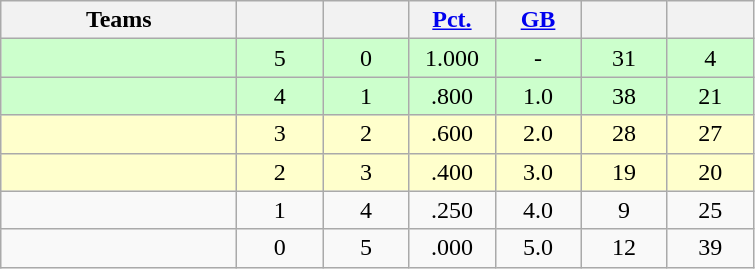<table class="wikitable" style="text-align:center;">
<tr>
<th width=150px>Teams</th>
<th width=50px></th>
<th width=50px></th>
<th width=50px><a href='#'>Pct.</a></th>
<th width=50px><a href='#'>GB</a></th>
<th width=50px></th>
<th width=50px></th>
</tr>
<tr style="background-color:#ccffcc">
<td align=left></td>
<td>5</td>
<td>0</td>
<td>1.000</td>
<td>-</td>
<td>31</td>
<td>4</td>
</tr>
<tr style="background-color:#ccffcc">
<td align=left></td>
<td>4</td>
<td>1</td>
<td>.800</td>
<td>1.0</td>
<td>38</td>
<td>21</td>
</tr>
<tr style="background-color:#ffffcc">
<td align=left></td>
<td>3</td>
<td>2</td>
<td>.600</td>
<td>2.0</td>
<td>28</td>
<td>27</td>
</tr>
<tr style="background-color:#ffffcc">
<td align=left></td>
<td>2</td>
<td>3</td>
<td>.400</td>
<td>3.0</td>
<td>19</td>
<td>20</td>
</tr>
<tr style="background-color:">
<td align=left></td>
<td>1</td>
<td>4</td>
<td>.250</td>
<td>4.0</td>
<td>9</td>
<td>25</td>
</tr>
<tr style="background-color:">
<td align=left></td>
<td>0</td>
<td>5</td>
<td>.000</td>
<td>5.0</td>
<td>12</td>
<td>39</td>
</tr>
</table>
